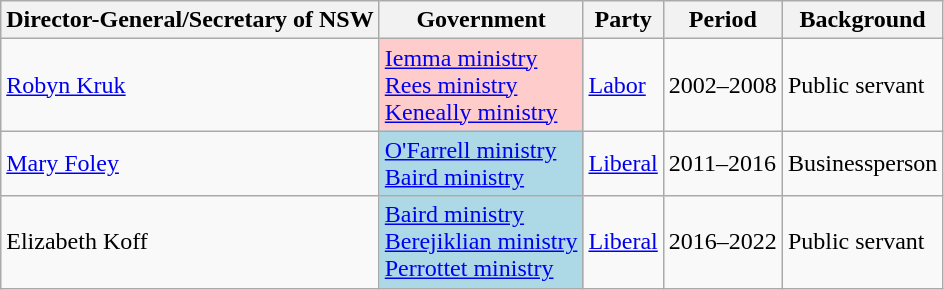<table class="wikitable">
<tr>
<th>Director-General/Secretary of NSW</th>
<th>Government</th>
<th>Party</th>
<th>Period</th>
<th>Background</th>
</tr>
<tr>
<td><a href='#'>Robyn Kruk</a></td>
<td rowspan="1" bgcolor="#ffcccc"><a href='#'>Iemma ministry</a><br><a href='#'>Rees ministry</a><br><a href='#'>Keneally ministry</a></td>
<td><a href='#'>Labor</a></td>
<td>2002–2008</td>
<td rowspan="1">Public servant</td>
</tr>
<tr>
<td><a href='#'>Mary Foley</a></td>
<td rowspan="1" bgcolor="lightblue"><a href='#'>O'Farrell ministry</a><br><a href='#'>Baird ministry</a></td>
<td><a href='#'>Liberal</a></td>
<td>2011–2016</td>
<td rowspan="1">Businessperson</td>
</tr>
<tr>
<td>Elizabeth Koff</td>
<td rowspan="1" bgcolor="lightblue"><a href='#'>Baird ministry</a><br><a href='#'>Berejiklian ministry</a> <br> <a href='#'>Perrottet ministry</a></td>
<td><a href='#'>Liberal</a></td>
<td>2016–2022</td>
<td rowspan="1">Public servant</td>
</tr>
</table>
